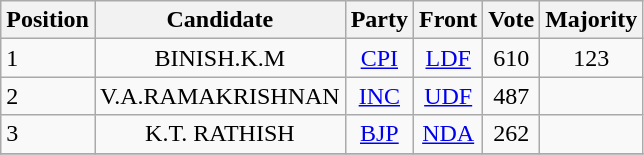<table class="wikitable">
<tr>
<th scope="col">Position</th>
<th scope="col">Candidate</th>
<th scope="col">Party</th>
<th scope="col">Front</th>
<th scope="col">Vote</th>
<th scope="col">Majority</th>
</tr>
<tr>
<td>1</td>
<td align="center">BINISH.K.M</td>
<td align="center"><a href='#'>CPI</a></td>
<td align="center"><a href='#'>LDF</a></td>
<td align="center">610</td>
<td align="center">123</td>
</tr>
<tr>
<td>2</td>
<td align="center">V.A.RAMAKRISHNAN</td>
<td align="center"><a href='#'>INC</a></td>
<td align="center"><a href='#'>UDF</a></td>
<td align="center">487</td>
<td align="center"></td>
</tr>
<tr>
<td>3</td>
<td align="center">K.T. RATHISH</td>
<td align="center"><a href='#'>BJP</a></td>
<td align="center"><a href='#'>NDA</a></td>
<td align="center">262</td>
<td align="center"></td>
</tr>
<tr>
</tr>
</table>
